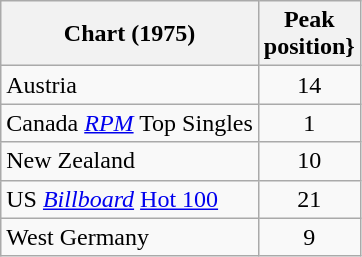<table class="wikitable">
<tr>
<th>Chart (1975)</th>
<th>Peak<br>position}</th>
</tr>
<tr>
<td>Austria</td>
<td style="text-align:center;">14</td>
</tr>
<tr>
<td>Canada <a href='#'><em>RPM</em></a> Top Singles</td>
<td style="text-align:center;">1</td>
</tr>
<tr>
<td>New Zealand</td>
<td style="text-align:center;">10</td>
</tr>
<tr>
<td>US <em><a href='#'>Billboard</a></em> <a href='#'>Hot 100</a></td>
<td style="text-align:center;">21</td>
</tr>
<tr>
<td>West Germany</td>
<td style="text-align:center;">9</td>
</tr>
</table>
